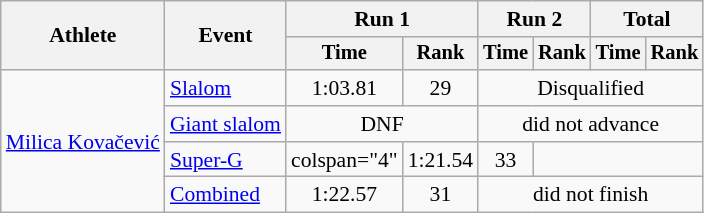<table class="wikitable" style="font-size:90%">
<tr>
<th rowspan=2>Athlete</th>
<th rowspan=2>Event</th>
<th colspan=2>Run 1</th>
<th colspan=2>Run 2</th>
<th colspan=2>Total</th>
</tr>
<tr style="font-size:95%">
<th>Time</th>
<th>Rank</th>
<th>Time</th>
<th>Rank</th>
<th>Time</th>
<th>Rank</th>
</tr>
<tr align=center>
<td align="left" rowspan="4"><a href='#'>Milica Kovačević</a></td>
<td align="left"><a href='#'>Slalom</a></td>
<td>1:03.81</td>
<td>29</td>
<td colspan=4>Disqualified</td>
</tr>
<tr align=center>
<td align="left"><a href='#'>Giant slalom</a></td>
<td colspan=2>DNF</td>
<td colspan=4>did not advance</td>
</tr>
<tr align=center>
<td align="left"><a href='#'>Super-G</a></td>
<td>colspan="4" </td>
<td>1:21.54</td>
<td>33</td>
</tr>
<tr align=center>
<td align="left"><a href='#'>Combined</a></td>
<td>1:22.57</td>
<td>31</td>
<td colspan=4>did not finish</td>
</tr>
</table>
